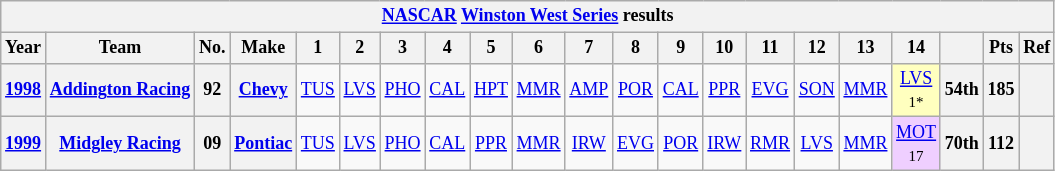<table class="wikitable" style="text-align:center; font-size:75%">
<tr>
<th colspan=23><a href='#'>NASCAR</a> <a href='#'>Winston West Series</a> results</th>
</tr>
<tr>
<th>Year</th>
<th>Team</th>
<th>No.</th>
<th>Make</th>
<th>1</th>
<th>2</th>
<th>3</th>
<th>4</th>
<th>5</th>
<th>6</th>
<th>7</th>
<th>8</th>
<th>9</th>
<th>10</th>
<th>11</th>
<th>12</th>
<th>13</th>
<th>14</th>
<th></th>
<th>Pts</th>
<th>Ref</th>
</tr>
<tr>
<th><a href='#'>1998</a></th>
<th><a href='#'>Addington Racing</a></th>
<th>92</th>
<th><a href='#'>Chevy</a></th>
<td><a href='#'>TUS</a></td>
<td><a href='#'>LVS</a></td>
<td><a href='#'>PHO</a></td>
<td><a href='#'>CAL</a></td>
<td><a href='#'>HPT</a></td>
<td><a href='#'>MMR</a></td>
<td><a href='#'>AMP</a></td>
<td><a href='#'>POR</a></td>
<td><a href='#'>CAL</a></td>
<td><a href='#'>PPR</a></td>
<td><a href='#'>EVG</a></td>
<td><a href='#'>SON</a></td>
<td><a href='#'>MMR</a></td>
<td style="background:#FFFFBF;"><a href='#'>LVS</a> <br><small>1*</small></td>
<th>54th</th>
<th>185</th>
<th></th>
</tr>
<tr>
<th><a href='#'>1999</a></th>
<th><a href='#'>Midgley Racing</a></th>
<th>09</th>
<th><a href='#'>Pontiac</a></th>
<td><a href='#'>TUS</a></td>
<td><a href='#'>LVS</a></td>
<td><a href='#'>PHO</a></td>
<td><a href='#'>CAL</a></td>
<td><a href='#'>PPR</a></td>
<td><a href='#'>MMR</a></td>
<td><a href='#'>IRW</a></td>
<td><a href='#'>EVG</a></td>
<td><a href='#'>POR</a></td>
<td><a href='#'>IRW</a></td>
<td><a href='#'>RMR</a></td>
<td><a href='#'>LVS</a></td>
<td><a href='#'>MMR</a></td>
<td style="background:#EFCFFF;"><a href='#'>MOT</a> <br><small>17</small></td>
<th>70th</th>
<th>112</th>
<th></th>
</tr>
</table>
